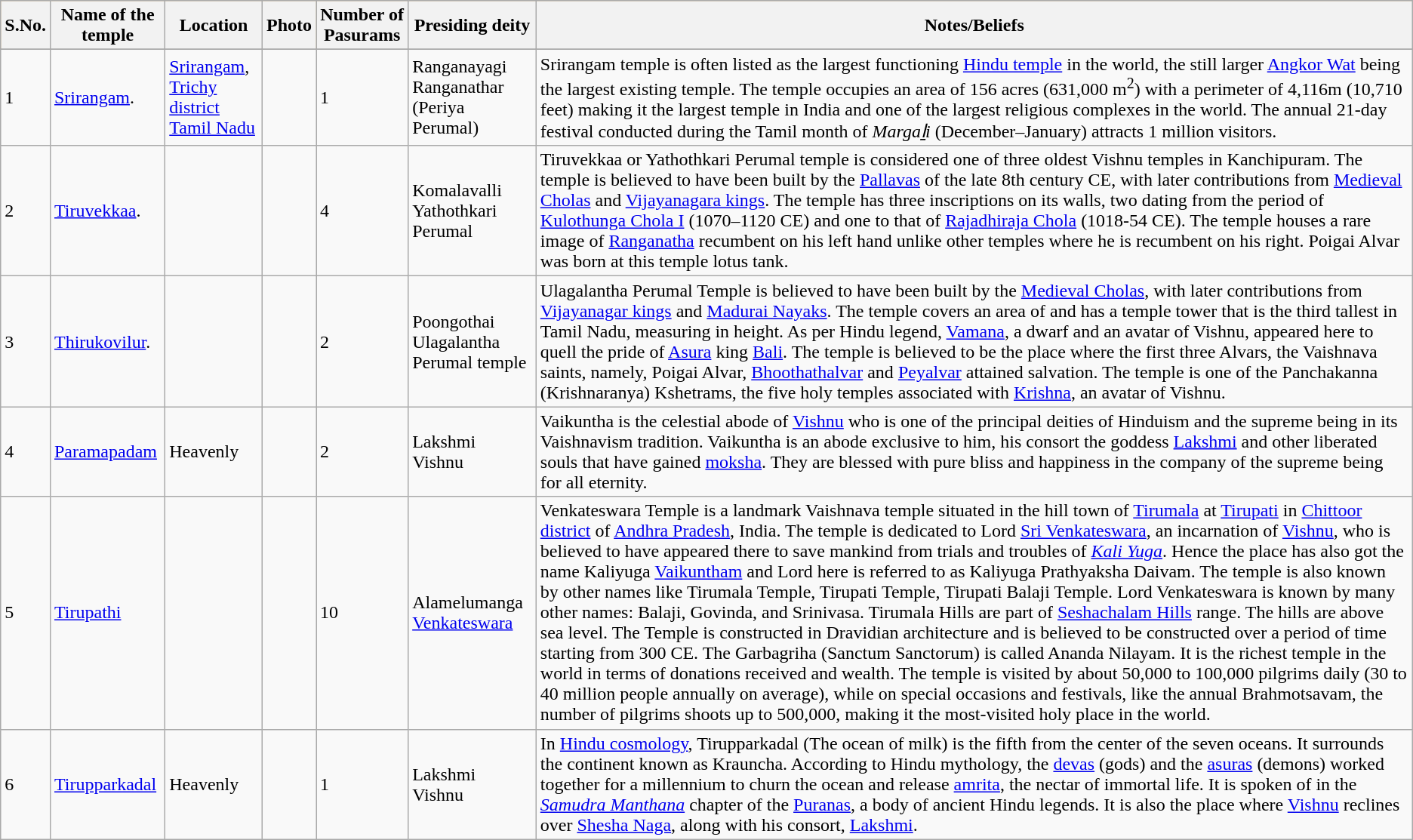<table class="wikitable sortable">
<tr style="background:#FFC569">
<th scope="col">S.No.</th>
<th scope="col"><strong>Name of the temple</strong></th>
<th scope="col"><strong>Location</strong></th>
<th scope="col" class="unsortable"><strong>Photo</strong></th>
<th scope="col"><strong>Number of Pasurams</strong></th>
<th scope="col"><strong>Presiding deity</strong></th>
<th scope="col"><strong>Notes/Beliefs</strong></th>
</tr>
<tr align ="center">
</tr>
<tr style="background:#ffe;">
</tr>
<tr>
<td>1</td>
<td><a href='#'>Srirangam</a>.</td>
<td><a href='#'>Srirangam</a>, <a href='#'>Trichy district</a><br><a href='#'>Tamil Nadu</a><br></td>
<td></td>
<td>1</td>
<td>Ranganayagi <br>Ranganathar (Periya Perumal)</td>
<td>Srirangam temple is often listed as the largest functioning <a href='#'>Hindu temple</a> in the world, the still larger <a href='#'>Angkor Wat</a> being the largest existing temple. The temple occupies an area of 156 acres (631,000 m<sup>2</sup>) with a perimeter of 4,116m (10,710 feet) making it the largest temple in India and one of the largest religious complexes in the world. The annual 21-day festival conducted during the Tamil month of <em>Margaḻi</em> (December–January) attracts 1 million visitors.</td>
</tr>
<tr>
<td>2</td>
<td><a href='#'>Tiruvekkaa</a>.</td>
<td></td>
<td></td>
<td>4</td>
<td>Komalavalli<br>Yathothkari Perumal</td>
<td>Tiruvekkaa or Yathothkari Perumal temple is considered one of three oldest Vishnu temples in Kanchipuram. The temple is believed to have been built by the <a href='#'>Pallavas</a> of the late 8th century CE, with later contributions from <a href='#'>Medieval Cholas</a> and <a href='#'>Vijayanagara kings</a>. The temple has three inscriptions on its walls, two dating from the period of <a href='#'>Kulothunga Chola I</a> (1070–1120 CE) and one to that of <a href='#'>Rajadhiraja Chola</a> (1018-54 CE). The temple houses a rare image of <a href='#'>Ranganatha</a> recumbent on his left hand unlike other temples where he is recumbent on his right. Poigai Alvar was born at this temple lotus tank.</td>
</tr>
<tr>
<td>3</td>
<td><a href='#'>Thirukovilur</a>.</td>
<td></td>
<td></td>
<td>2</td>
<td>Poongothai <br>Ulagalantha Perumal temple</td>
<td>Ulagalantha Perumal Temple is believed to have been built by the <a href='#'>Medieval Cholas</a>, with later contributions from <a href='#'>Vijayanagar kings</a> and <a href='#'>Madurai Nayaks</a>. The temple covers an area of  and has a temple tower that is the third tallest in Tamil Nadu, measuring  in height. As per Hindu legend, <a href='#'>Vamana</a>, a dwarf and an avatar of Vishnu, appeared here to quell the pride of <a href='#'>Asura</a> king <a href='#'>Bali</a>. The temple is believed to be the place where the first three Alvars, the Vaishnava saints, namely, Poigai Alvar, <a href='#'>Bhoothathalvar</a> and <a href='#'>Peyalvar</a> attained salvation. The temple is one of the Panchakanna (Krishnaranya) Kshetrams, the five holy temples associated with <a href='#'>Krishna</a>, an avatar of Vishnu.</td>
</tr>
<tr>
<td>4</td>
<td><a href='#'>Paramapadam</a></td>
<td>Heavenly</td>
<td></td>
<td>2</td>
<td>Lakshmi<br>Vishnu</td>
<td>Vaikuntha is the celestial abode of <a href='#'>Vishnu</a> who is one of the principal deities of Hinduism and the supreme being in its Vaishnavism tradition. Vaikuntha is an abode exclusive to him, his consort the goddess <a href='#'>Lakshmi</a> and other liberated souls that have gained <a href='#'>moksha</a>. They are blessed with pure bliss and happiness in the company of the supreme being for all eternity.</td>
</tr>
<tr>
<td>5</td>
<td><a href='#'>Tirupathi</a></td>
<td></td>
<td></td>
<td>10</td>
<td>Alamelumanga<br><a href='#'>Venkateswara</a></td>
<td>Venkateswara Temple is a landmark Vaishnava temple situated in the hill town of <a href='#'>Tirumala</a> at <a href='#'>Tirupati</a> in <a href='#'>Chittoor district</a> of <a href='#'>Andhra Pradesh</a>, India. The temple is dedicated to Lord <a href='#'>Sri Venkateswara</a>, an incarnation of <a href='#'>Vishnu</a>, who is believed to have appeared there to save mankind from trials and troubles of <em><a href='#'>Kali Yuga</a></em>. Hence the place has also got the name Kaliyuga <a href='#'>Vaikuntham</a> and Lord here is referred to as Kaliyuga Prathyaksha Daivam. The temple is also known by other names like Tirumala Temple, Tirupati Temple, Tirupati Balaji Temple. Lord Venkateswara is known by many other names: Balaji, Govinda, and Srinivasa. Tirumala Hills are part of <a href='#'>Seshachalam Hills</a> range. The hills are  above sea level. The Temple is constructed in Dravidian architecture and is believed to be constructed over a period of time starting from 300 CE. The Garbagriha (Sanctum Sanctorum) is called Ananda Nilayam. It is the richest temple in the world in terms of donations received and wealth. The temple is visited by about 50,000 to 100,000 pilgrims daily (30 to 40 million people annually on average), while on special occasions and festivals, like the annual Brahmotsavam, the number of pilgrims shoots up to 500,000, making it the most-visited holy place in the world.</td>
</tr>
<tr>
<td>6</td>
<td><a href='#'>Tirupparkadal</a></td>
<td>Heavenly</td>
<td></td>
<td>1</td>
<td>Lakshmi<br>Vishnu</td>
<td>In <a href='#'>Hindu cosmology</a>, Tirupparkadal (The ocean of milk) is the fifth from the center of the seven oceans. It surrounds the continent known as Krauncha. According to Hindu mythology, the <a href='#'>devas</a> (gods) and the <a href='#'>asuras</a> (demons) worked together for a millennium to churn the ocean and release <a href='#'>amrita</a>, the nectar of immortal life. It is spoken of in the <a href='#'><em>Samudra Manthana</em></a> chapter of the <a href='#'>Puranas</a>, a body of ancient Hindu legends. It is also the place where <a href='#'>Vishnu</a> reclines over <a href='#'>Shesha Naga</a>, along with his consort, <a href='#'>Lakshmi</a>.</td>
</tr>
</table>
